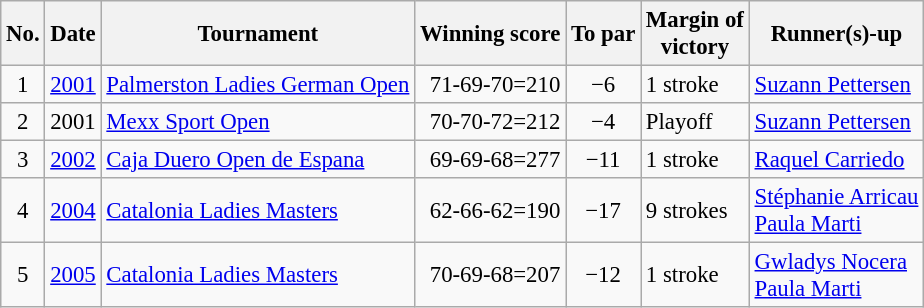<table class="wikitable " style="font-size:95%;">
<tr>
<th>No.</th>
<th>Date</th>
<th>Tournament</th>
<th>Winning score</th>
<th>To par</th>
<th>Margin of<br>victory</th>
<th>Runner(s)-up</th>
</tr>
<tr>
<td align=center>1</td>
<td align=right><a href='#'>2001</a></td>
<td><a href='#'>Palmerston Ladies German Open</a></td>
<td align=right>71-69-70=210</td>
<td align=center>−6</td>
<td>1 stroke</td>
<td> <a href='#'>Suzann Pettersen</a></td>
</tr>
<tr>
<td align=center>2</td>
<td align=right>2001</td>
<td><a href='#'>Mexx Sport Open</a></td>
<td align=right>70-70-72=212</td>
<td align=center>−4</td>
<td>Playoff</td>
<td> <a href='#'>Suzann Pettersen</a></td>
</tr>
<tr>
<td align=center>3</td>
<td align=right><a href='#'>2002</a></td>
<td><a href='#'>Caja Duero Open de Espana</a></td>
<td align=right>69-69-68=277</td>
<td align=center>−11</td>
<td>1 stroke</td>
<td> <a href='#'>Raquel Carriedo</a></td>
</tr>
<tr>
<td align=center>4</td>
<td align=right><a href='#'>2004</a></td>
<td><a href='#'>Catalonia Ladies Masters</a></td>
<td align=right>62-66-62=190</td>
<td align=center>−17</td>
<td>9 strokes</td>
<td> <a href='#'>Stéphanie Arricau</a><br> <a href='#'>Paula Marti</a></td>
</tr>
<tr>
<td align=center>5</td>
<td align=right><a href='#'>2005</a></td>
<td><a href='#'>Catalonia Ladies Masters</a></td>
<td align=right>70-69-68=207</td>
<td align=center>−12</td>
<td>1 stroke</td>
<td> <a href='#'>Gwladys Nocera</a><br> <a href='#'>Paula Marti</a></td>
</tr>
</table>
